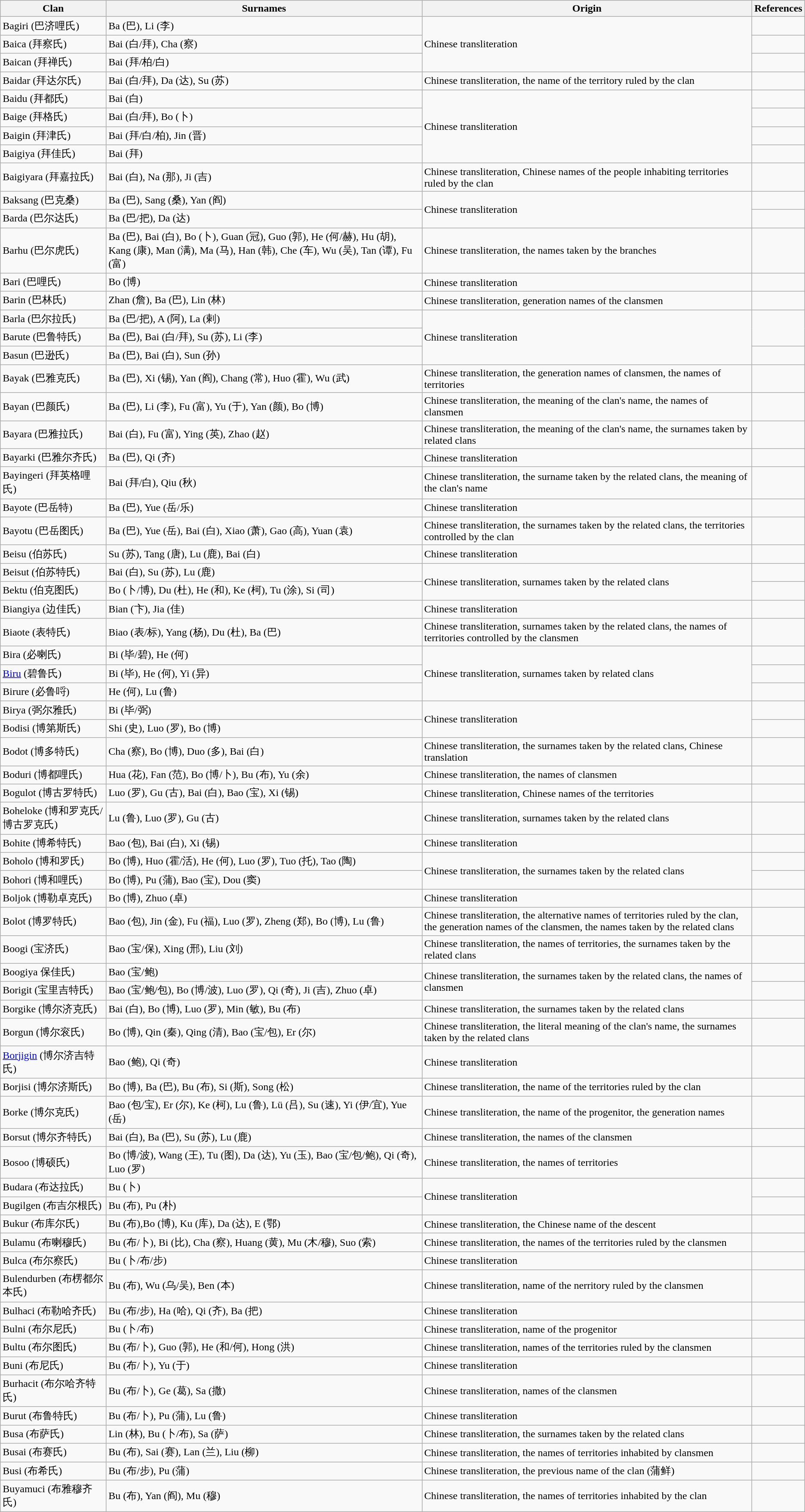<table class="wikitable">
<tr>
<th>Clan</th>
<th>Surnames</th>
<th>Origin</th>
<th>References</th>
</tr>
<tr>
<td>Bagiri (巴济哩氏)</td>
<td>Ba (巴), Li (李)</td>
<td rowspan="3">Chinese transliteration</td>
<td></td>
</tr>
<tr>
<td>Baica (拜察氏)</td>
<td>Bai (白/拜), Cha (察)</td>
<td></td>
</tr>
<tr>
<td>Baican (拜禅氏)</td>
<td>Bai (拜/柏/白)</td>
<td></td>
</tr>
<tr>
<td>Baidar (拜达尔氏)</td>
<td>Bai (白/拜), Da (达), Su (苏)</td>
<td>Chinese transliteration, the name of the territory ruled by the clan</td>
<td></td>
</tr>
<tr>
<td>Baidu (拜都氏)</td>
<td>Bai (白)</td>
<td rowspan="4">Chinese transliteration</td>
<td></td>
</tr>
<tr>
<td>Baige (拜格氏)</td>
<td>Bai (白/拜), Bo (卜)</td>
<td></td>
</tr>
<tr>
<td>Baigin (拜津氏)</td>
<td>Bai (拜/白/柏), Jin (晋)</td>
<td></td>
</tr>
<tr>
<td>Baigiya (拜佳氏)</td>
<td>Bai (拜)</td>
<td></td>
</tr>
<tr>
<td>Baigiyara (拜嘉拉氏)</td>
<td>Bai (白), Na (那), Ji (吉)</td>
<td>Chinese transliteration, Chinese names of the people inhabiting territories ruled by the clan</td>
<td></td>
</tr>
<tr>
<td>Baksang (巴克桑)</td>
<td>Ba (巴), Sang (桑), Yan (阎)</td>
<td rowspan="2">Chinese transliteration</td>
<td></td>
</tr>
<tr>
<td>Barda (巴尔达氏)</td>
<td>Ba (巴/把), Da (达)</td>
<td></td>
</tr>
<tr>
<td>Barhu (巴尔虎氏)</td>
<td>Ba (巴), Bai (白), Bo (卜), Guan (冠), Guo (郭), He (何/赫), Hu (胡), Kang (康), Man (满), Ma (马), Han (韩), Che (车), Wu (吴), Tan (谭), Fu (富)</td>
<td>Chinese transliteration, the names taken by the branches</td>
<td></td>
</tr>
<tr>
<td>Bari (巴哩氏)</td>
<td>Bo (博)</td>
<td>Chinese transliteration</td>
<td></td>
</tr>
<tr>
<td>Barin (巴林氏)</td>
<td>Zhan (詹), Ba (巴), Lin (林)</td>
<td>Chinese transliteration, generation names of the clansmen</td>
<td></td>
</tr>
<tr>
<td>Barla (巴尔拉氏)</td>
<td>Ba (巴/把), A (阿), La (剌)</td>
<td rowspan="3">Chinese transliteration</td>
<td rowspan="2"></td>
</tr>
<tr>
<td>Barute (巴鲁特氏)</td>
<td>Ba (巴), Bai (白/拜), Su (苏), Li (李)</td>
</tr>
<tr>
<td>Basun (巴逊氏)</td>
<td>Ba (巴), Bai (白), Sun (孙)</td>
<td></td>
</tr>
<tr>
<td>Bayak (巴雅克氏)</td>
<td>Ba (巴), Xi (锡), Yan (阎), Chang (常), Huo (霍), Wu (武)</td>
<td>Chinese transliteration, the generation names of clansmen, the names of territories</td>
<td></td>
</tr>
<tr>
<td>Bayan (巴颜氏)</td>
<td>Ba (巴), Li (李), Fu (富), Yu (于), Yan (颜), Bo (博)</td>
<td>Chinese transliteration, the meaning of the clan's name, the names of clansmen</td>
<td></td>
</tr>
<tr>
<td>Bayara (巴雅拉氏)</td>
<td>Bai (白), Fu (富), Ying (英), Zhao (赵)</td>
<td>Chinese transliteration, the meaning of the clan's name, the surnames taken by related clans</td>
<td></td>
</tr>
<tr>
<td>Bayarki (巴雅尔齐氏)</td>
<td>Ba (巴), Qi (齐)</td>
<td>Chinese transliteration</td>
<td></td>
</tr>
<tr>
<td>Bayingeri (拜英格哩氏)</td>
<td>Bai (拜/白), Qiu (秋)</td>
<td>Chinese transliteration, the surname taken by the related clans, the meaning of the clan's name</td>
<td></td>
</tr>
<tr>
<td>Bayote (巴岳特)</td>
<td>Ba (巴), Yue (岳/乐)</td>
<td>Chinese transliteration</td>
<td></td>
</tr>
<tr>
<td>Bayotu (巴岳图氏)</td>
<td>Ba (巴), Yue (岳), Bai (白), Xiao (萧), Gao (高), Yuan (袁)</td>
<td>Chinese transliteration, the surnames taken by the related clans, the territories controlled by the clan</td>
<td></td>
</tr>
<tr>
<td>Beisu (伯苏氏)</td>
<td>Su (苏), Tang (唐), Lu (鹿), Bai (白)</td>
<td>Chinese transliteration</td>
<td></td>
</tr>
<tr>
<td>Beisut (伯苏特氏)</td>
<td>Bai (白), Su (苏), Lu (鹿)</td>
<td rowspan="2">Chinese transliteration, surnames taken by the related clans</td>
<td></td>
</tr>
<tr>
<td>Bektu (伯克图氏)</td>
<td>Bo (卜/博), Du (杜), He (和), Ke (柯), Tu (涂), Si (司)</td>
<td></td>
</tr>
<tr>
<td>Biangiya (边佳氏)</td>
<td>Bian (卞), Jia (佳)</td>
<td>Chinese transliteration</td>
<td></td>
</tr>
<tr>
<td>Biaote (表特氏)</td>
<td>Biao (表/标), Yang (杨), Du (杜), Ba (巴)</td>
<td>Chinese transliteration, surnames taken by the related clans, the names of territories controlled by the clansmen</td>
<td></td>
</tr>
<tr>
<td>Bira (必喇氏)</td>
<td>Bi (毕/碧), He (何)</td>
<td rowspan="3">Chinese transliteration, surnames taken by related clans</td>
<td></td>
</tr>
<tr>
<td><a href='#'>Biru</a> (碧鲁氏)</td>
<td>Bi (毕), He (何), Yi (异)</td>
<td></td>
</tr>
<tr>
<td>Birure (必鲁哷)</td>
<td>He (何), Lu (鲁)</td>
<td></td>
</tr>
<tr>
<td>Birya (弼尔雅氏)</td>
<td>Bi (毕/弼)</td>
<td rowspan="2">Chinese transliteration</td>
<td></td>
</tr>
<tr>
<td>Bodisi (博第斯氏)</td>
<td>Shi (史), Luo (罗), Bo (博)</td>
<td></td>
</tr>
<tr>
<td>Bodot (博多特氏)</td>
<td>Cha (察), Bo (博), Duo (多), Bai (白)</td>
<td>Chinese transliteration, the surnames taken by the related clans, Chinese translation</td>
<td></td>
</tr>
<tr>
<td>Boduri (博都哩氏)</td>
<td>Hua (花), Fan (范), Bo (博/卜), Bu (布), Yu (余)</td>
<td>Chinese transliteration, the names of clansmen</td>
<td></td>
</tr>
<tr>
<td>Bogulot (博古罗特氏)</td>
<td>Luo (罗), Gu (古), Bai (白), Bao (宝), Xi (锡)</td>
<td>Chinese transliteration, Chinese names of the territories</td>
<td></td>
</tr>
<tr>
<td>Boheloke (博和罗克氏/博古罗克氏)</td>
<td>Lu (鲁), Luo (罗),  Gu (古)</td>
<td>Chinese transliteration, surnames taken by the related clans</td>
<td></td>
</tr>
<tr>
<td>Bohite (博希特氏)</td>
<td>Bao (包), Bai (白), Xi (锡)</td>
<td>Chinese transliteration</td>
<td></td>
</tr>
<tr>
<td>Boholo (博和罗氏)</td>
<td>Bo (博), Huo (霍/活), He (何), Luo (罗), Tuo (托), Tao (陶)</td>
<td rowspan="2">Chinese transliteration, the surnames taken by the related clans</td>
<td></td>
</tr>
<tr>
<td>Bohori (博和哩氏)</td>
<td>Bo (博), Pu (蒲), Bao (宝), Dou (窦)</td>
<td></td>
</tr>
<tr>
<td>Boljok (博勒卓克氏)</td>
<td>Bo (博), Zhuo (卓)</td>
<td>Chinese transliteration</td>
<td></td>
</tr>
<tr>
<td>Bolot (博罗特氏)</td>
<td>Bao (包), Jin (金), Fu (福), Luo (罗), Zheng (郑), Bo (博), Lu (鲁)</td>
<td>Chinese transliteration, the alternative names of territories ruled by the clan, the generation names of the clansmen, the names taken by the related clans</td>
<td></td>
</tr>
<tr>
<td>Boogi (宝济氏)</td>
<td>Bao (宝/保), Xing (邢), Liu (刘)</td>
<td>Chinese transliteration, the names of territories, the surnames taken by the related clans</td>
<td></td>
</tr>
<tr>
<td>Boogiya 保佳氏)</td>
<td>Bao (宝/鲍)</td>
<td rowspan="2">Chinese transliteration, the surnames taken by the related clans, the names of clansmen</td>
<td></td>
</tr>
<tr>
<td>Borigit (宝里吉特氏)</td>
<td>Bao (宝/鲍/包), Bo (博/波), Luo (罗), Qi (奇), Ji (吉), Zhuo (卓)</td>
<td></td>
</tr>
<tr>
<td>Borgike (博尔济克氏)</td>
<td>Bai (白), Bo (博), Luo (罗), Min (敏), Bu (布)</td>
<td>Chinese transliteration, the surnames taken by the related clans</td>
<td></td>
</tr>
<tr>
<td>Borgun (博尔衮氏)</td>
<td>Bo (博), Qin (秦), Qing (清), Bao (宝/包), Er (尔)</td>
<td>Chinese transliteration, the literal meaning of the clan's name, the surnames taken by the related clans</td>
<td></td>
</tr>
<tr>
<td><a href='#'>Borjigin</a> (博尔济吉特氏)</td>
<td>Bao (鲍), Qi (奇)</td>
<td>Chinese transliteration</td>
<td></td>
</tr>
<tr>
<td>Borjisi (博尔济斯氏)</td>
<td>Bo (博), Ba (巴), Bu (布), Si (斯), Song (松)</td>
<td>Chinese transliteration, the name of the territories ruled by the clan</td>
<td></td>
</tr>
<tr>
<td>Borke (博尔克氏)</td>
<td>Bao (包/宝), Er (尔), Ke (柯), Lu (鲁), Lü (吕), Su (速), Yi (伊/宜), Yue (岳)</td>
<td>Chinese transliteration, the name of the progenitor, the generation names</td>
<td></td>
</tr>
<tr>
<td>Borsut (博尔齐特氏)</td>
<td>Bai (白), Ba (巴), Su (苏), Lu (鹿)</td>
<td>Chinese transliteration, the names of the clansmen</td>
<td></td>
</tr>
<tr>
<td>Bosoo (博硕氏)</td>
<td>Bo (博/波), Wang (王), Tu (图), Da (达), Yu (玉), Bao (宝/包/鲍), Qi (奇), Luo (罗)</td>
<td>Chinese transliteration, the names of territories</td>
<td></td>
</tr>
<tr>
<td>Budara (布达拉氏)</td>
<td>Bu (卜)</td>
<td rowspan="2">Chinese transliteration</td>
<td></td>
</tr>
<tr>
<td>Bugilgen (布吉尔根氏)</td>
<td>Bu (布), Pu (朴)</td>
<td></td>
</tr>
<tr>
<td>Bukur (布库尔氏)</td>
<td>Bu (布),Bo (博), Ku (库), Da (达), E (鄂)</td>
<td>Chinese transliteration, the Chinese name of the descent</td>
<td></td>
</tr>
<tr>
<td>Bulamu (布喇穆氏)</td>
<td>Bu (布/卜), Bi (比), Cha (察), Huang (黄), Mu (木/穆), Suo (索)</td>
<td>Chinese transliteration, the names of the territories ruled by the clansmen</td>
<td></td>
</tr>
<tr>
<td>Bulca (布尔察氏)</td>
<td>Bu (卜/布/步)</td>
<td>Chinese transliteration</td>
<td></td>
</tr>
<tr>
<td>Bulendurben (布楞都尔本氏)</td>
<td>Bu (布), Wu (乌/吴), Ben (本)</td>
<td>Chinese transliteration, name of the nerritory ruled by the clansmen</td>
<td></td>
</tr>
<tr>
<td>Bulhaci (布勒哈齐氏)</td>
<td>Bu (布/步), Ha (哈), Qi (齐), Ba (把)</td>
<td>Chinese transliteration</td>
<td></td>
</tr>
<tr>
<td>Bulni (布尔尼氏)</td>
<td>Bu (卜/布)</td>
<td>Chinese transliteration, name of the progenitor</td>
<td></td>
</tr>
<tr>
<td>Bultu (布尔图氏)</td>
<td>Bu (布/卜), Guo (郭), He (和/何), Hong (洪)</td>
<td>Chinese transliteration, names of the territories ruled by the clansmen</td>
<td></td>
</tr>
<tr>
<td>Buni (布尼氏)</td>
<td>Bu (布/卜), Yu (于)</td>
<td>Chinese transliteration</td>
<td></td>
</tr>
<tr>
<td>Burhacit (布尔哈齐特氏)</td>
<td>Bu (布/卜), Ge (葛), Sa (撒)</td>
<td>Chinese transliteration, names of the clansmen</td>
<td></td>
</tr>
<tr>
<td>Burut (布鲁特氏)</td>
<td>Bu (布/卜), Pu (蒲), Lu (鲁)</td>
<td>Chinese transliteration</td>
<td></td>
</tr>
<tr>
<td>Busa (布萨氏)</td>
<td>Lin (林), Bu (卜/布), Sa (萨)</td>
<td>Chinese transliteration, the surnames taken by the related clans</td>
<td></td>
</tr>
<tr>
<td>Busai (布赛氏)</td>
<td>Bu (布), Sai (赛), Lan (兰), Liu (柳)</td>
<td>Chinese transliteration, the names of territories inhabited by clansmen</td>
<td></td>
</tr>
<tr>
<td>Busi (布希氏)</td>
<td>Bu (布/步), Pu (蒲)</td>
<td>Chinese transliteration, the previous name of the clan (蒲鲜)</td>
<td></td>
</tr>
<tr>
<td>Buyamuci (布雅穆齐氏)</td>
<td>Bu (布), Yan (阎), Mu (穆)</td>
<td>Chinese transliteration, the names of territories inhabited by the clan</td>
<td></td>
</tr>
</table>
